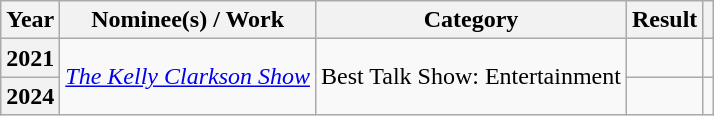<table class="wikitable plainrowheaders">
<tr>
<th>Year</th>
<th>Nominee(s) / Work</th>
<th>Category</th>
<th>Result</th>
<th></th>
</tr>
<tr>
<th scope="row">2021</th>
<td rowspan=2><em><a href='#'>The Kelly Clarkson Show</a></em></td>
<td rowspan=2>Best Talk Show: Entertainment</td>
<td></td>
<td></td>
</tr>
<tr>
<th scope="row">2024</th>
<td></td>
<td></td>
</tr>
</table>
